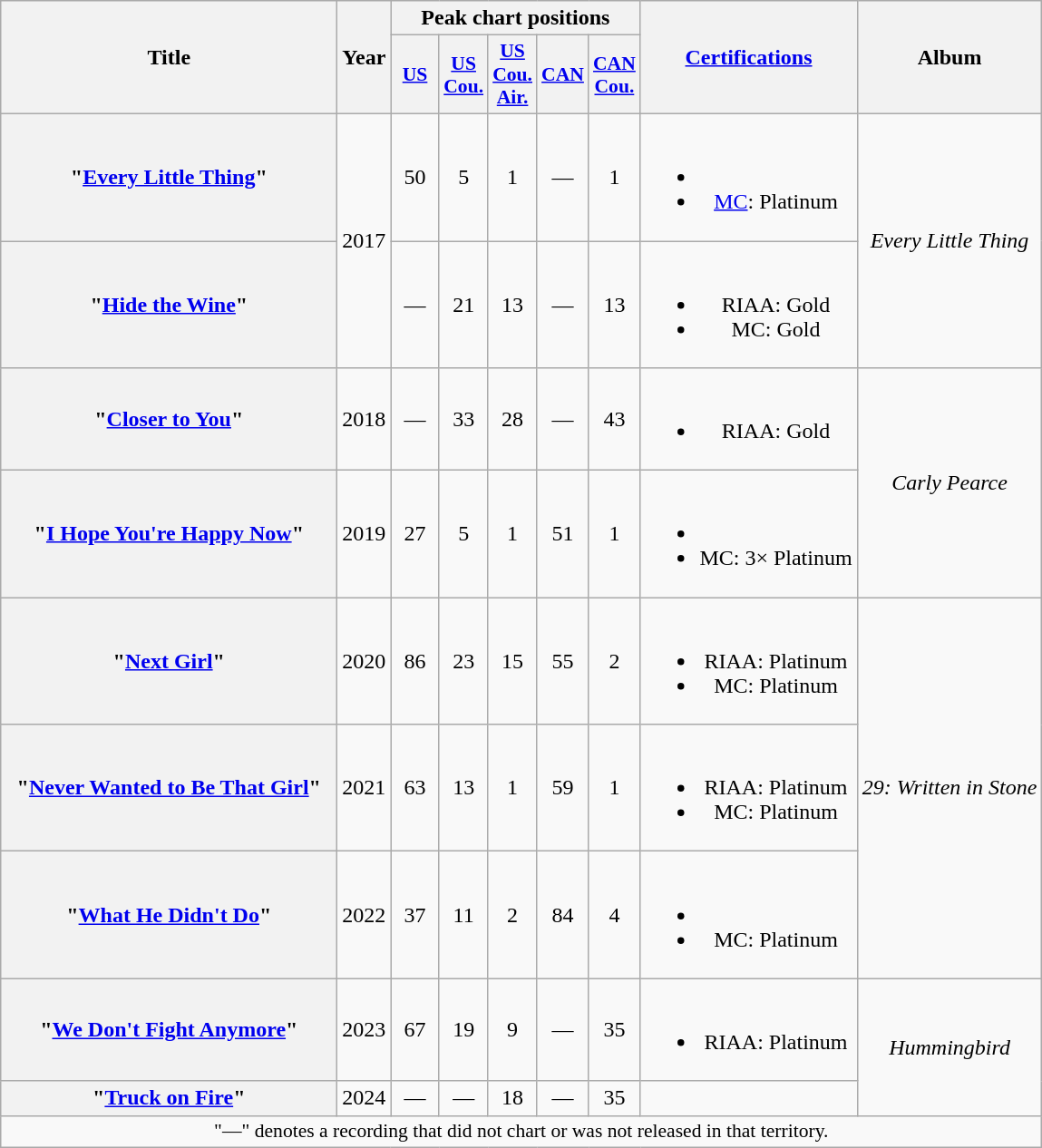<table class="wikitable plainrowheaders" style="text-align:center;" border="1">
<tr>
<th scope="col" rowspan="2" style="width:15em;">Title</th>
<th scope="col" rowspan="2">Year</th>
<th scope="col" colspan="5">Peak chart positions</th>
<th scope="col" rowspan="2"><a href='#'>Certifications</a></th>
<th scope="col" rowspan="2">Album</th>
</tr>
<tr>
<th scope="col" style="width:2em;font-size:90%;"><a href='#'>US</a><br></th>
<th scope="col" style="width:2em;font-size:90%;"><a href='#'>US<br>Cou.</a><br></th>
<th scope="col" style="width:2em;font-size:90%;"><a href='#'>US<br>Cou.<br>Air.</a><br></th>
<th scope="col" style="width:2em;font-size:90%;"><a href='#'>CAN</a><br></th>
<th scope="col" style="width:2em;font-size:90%;"><a href='#'>CAN<br>Cou.</a><br></th>
</tr>
<tr>
<th scope="row">"<a href='#'>Every Little Thing</a>"</th>
<td rowspan="2">2017</td>
<td>50</td>
<td>5</td>
<td>1</td>
<td>—</td>
<td>1</td>
<td><br><ul><li></li><li><a href='#'>MC</a>: Platinum</li></ul></td>
<td rowspan="2"><em>Every Little Thing</em></td>
</tr>
<tr>
<th scope="row">"<a href='#'>Hide the Wine</a>"</th>
<td>—</td>
<td>21</td>
<td>13</td>
<td>—</td>
<td>13</td>
<td><br><ul><li>RIAA: Gold</li><li>MC: Gold</li></ul></td>
</tr>
<tr>
<th scope="row">"<a href='#'>Closer to You</a>"</th>
<td>2018</td>
<td>—</td>
<td>33</td>
<td>28</td>
<td>—</td>
<td>43</td>
<td><br><ul><li>RIAA: Gold</li></ul></td>
<td rowspan="2"><em>Carly Pearce</em></td>
</tr>
<tr>
<th scope="row">"<a href='#'>I Hope You're Happy Now</a>"<br></th>
<td>2019</td>
<td>27</td>
<td>5</td>
<td>1</td>
<td>51</td>
<td>1</td>
<td><br><ul><li></li><li>MC: 3× Platinum</li></ul></td>
</tr>
<tr>
<th scope="row">"<a href='#'>Next Girl</a>"</th>
<td>2020</td>
<td>86</td>
<td>23</td>
<td>15</td>
<td>55</td>
<td>2</td>
<td><br><ul><li>RIAA: Platinum</li><li>MC: Platinum</li></ul></td>
<td rowspan="3"><em>29: Written in Stone</em></td>
</tr>
<tr>
<th scope="row">"<a href='#'>Never Wanted to Be That Girl</a>"<br></th>
<td>2021</td>
<td>63</td>
<td>13</td>
<td>1</td>
<td>59</td>
<td>1</td>
<td><br><ul><li>RIAA: Platinum</li><li>MC: Platinum</li></ul></td>
</tr>
<tr>
<th scope="row">"<a href='#'>What He Didn't Do</a>"</th>
<td>2022</td>
<td>37</td>
<td>11</td>
<td>2</td>
<td>84</td>
<td>4</td>
<td><br><ul><li></li><li>MC: Platinum</li></ul></td>
</tr>
<tr>
<th scope="row">"<a href='#'>We Don't Fight Anymore</a>"<br></th>
<td>2023</td>
<td>67</td>
<td>19</td>
<td>9</td>
<td>—</td>
<td>35</td>
<td><br><ul><li>RIAA: Platinum</li></ul></td>
<td rowspan="2"><em>Hummingbird</em></td>
</tr>
<tr>
<th scope="row">"<a href='#'>Truck on Fire</a>"</th>
<td>2024</td>
<td>—</td>
<td>—</td>
<td>18</td>
<td>—</td>
<td>35</td>
<td></td>
</tr>
<tr>
<td colspan="9" style="font-size:90%">"—" denotes a recording that did not chart or was not released in that territory.</td>
</tr>
</table>
